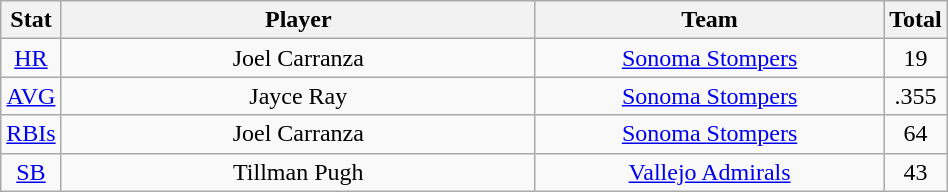<table class="wikitable"  style="width:50%; text-align:center;">
<tr>
<th style="width:5%;">Stat</th>
<th style="width:55%;">Player</th>
<th style="width:55%;">Team</th>
<th style="width:5%;">Total</th>
</tr>
<tr>
<td><a href='#'>HR</a></td>
<td>Joel Carranza</td>
<td><a href='#'>Sonoma Stompers</a></td>
<td>19</td>
</tr>
<tr>
<td><a href='#'>AVG</a></td>
<td>Jayce Ray</td>
<td><a href='#'>Sonoma Stompers</a></td>
<td>.355</td>
</tr>
<tr>
<td><a href='#'>RBIs</a></td>
<td>Joel Carranza</td>
<td><a href='#'>Sonoma Stompers</a></td>
<td>64</td>
</tr>
<tr>
<td><a href='#'>SB</a></td>
<td>Tillman Pugh</td>
<td><a href='#'>Vallejo Admirals</a></td>
<td>43</td>
</tr>
</table>
